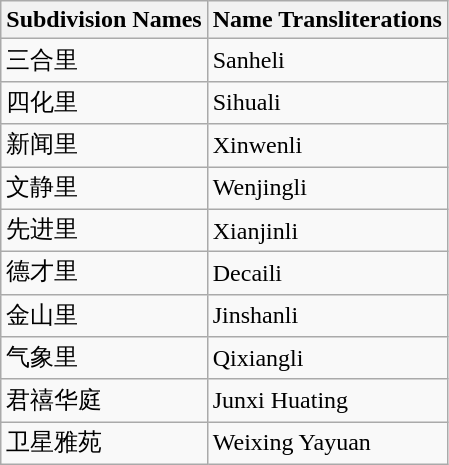<table class="wikitable sortable">
<tr>
<th>Subdivision Names</th>
<th>Name Transliterations</th>
</tr>
<tr>
<td>三合里</td>
<td>Sanheli</td>
</tr>
<tr>
<td>四化里</td>
<td>Sihuali</td>
</tr>
<tr>
<td>新闻里</td>
<td>Xinwenli</td>
</tr>
<tr>
<td>文静里</td>
<td>Wenjingli</td>
</tr>
<tr>
<td>先进里</td>
<td>Xianjinli</td>
</tr>
<tr>
<td>德才里</td>
<td>Decaili</td>
</tr>
<tr>
<td>金山里</td>
<td>Jinshanli</td>
</tr>
<tr>
<td>气象里</td>
<td>Qixiangli</td>
</tr>
<tr>
<td>君禧华庭</td>
<td>Junxi Huating</td>
</tr>
<tr>
<td>卫星雅苑</td>
<td>Weixing Yayuan</td>
</tr>
</table>
